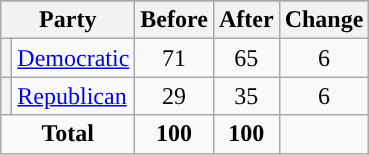<table class="wikitable" style="text-align:center;">
<tr>
</tr>
<tr>
<th colspan=2>Party</th>
<th>Before</th>
<th>After</th>
<th>Change</th>
</tr>
<tr>
<th style="background-color:"></th>
<td style="text-align:left;"><a href='#'>Democratic</a></td>
<td>71</td>
<td>65</td>
<td> 6</td>
</tr>
<tr>
<th style="background-color:"></th>
<td style="text-align:left;"><a href='#'>Republican</a></td>
<td>29</td>
<td>35</td>
<td> 6</td>
</tr>
<tr>
<td colspan=2><strong>Total</strong></td>
<td><strong>100</strong></td>
<td><strong>100</strong></td>
<td></td>
</tr>
</table>
